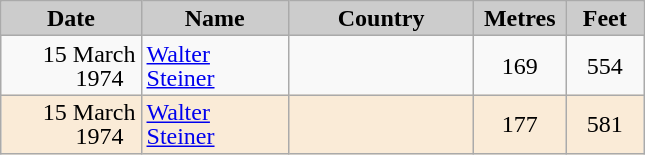<table class="wikitable sortable" style="text-align:left; line-height:16px; width:34%;">
<tr>
<th style="background-color: #ccc;" width="130">Date</th>
<th style="background-color: #ccc;" width="136">Name</th>
<th style="background-color: #ccc;" width="174">Country</th>
<th style="background-color: #ccc;" width="60">Metres</th>
<th style="background-color: #ccc;" width="60">Feet</th>
</tr>
<tr>
<td align=right>15 March 1974  </td>
<td><a href='#'>Walter Steiner</a></td>
<td></td>
<td align=center>169</td>
<td align=center>554</td>
</tr>
<tr bgcolor=#FAEBD7>
<td align=right>15 March 1974  </td>
<td><a href='#'>Walter Steiner</a></td>
<td></td>
<td align=center>177</td>
<td align=center>581</td>
</tr>
</table>
